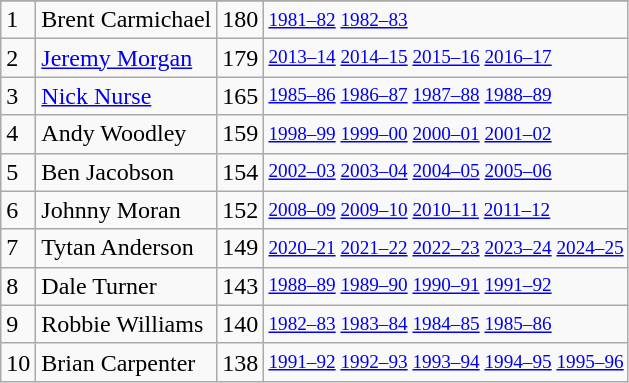<table class="wikitable">
<tr>
</tr>
<tr>
<td>1</td>
<td>Brent Carmichael</td>
<td>180</td>
<td style="font-size:80%;"><a href='#'>1981–82</a> <a href='#'>1982–83</a></td>
</tr>
<tr>
<td>2</td>
<td><a href='#'>Jeremy Morgan</a></td>
<td>179</td>
<td style="font-size:80%;"><a href='#'>2013–14</a> <a href='#'>2014–15</a> <a href='#'>2015–16</a> <a href='#'>2016–17</a></td>
</tr>
<tr>
<td>3</td>
<td><a href='#'>Nick Nurse</a></td>
<td>165</td>
<td style="font-size:80%;"><a href='#'>1985–86</a> <a href='#'>1986–87</a> <a href='#'>1987–88</a> <a href='#'>1988–89</a></td>
</tr>
<tr>
<td>4</td>
<td>Andy Woodley</td>
<td>159</td>
<td style="font-size:80%;"><a href='#'>1998–99</a> <a href='#'>1999–00</a> <a href='#'>2000–01</a> <a href='#'>2001–02</a></td>
</tr>
<tr>
<td>5</td>
<td>Ben Jacobson</td>
<td>154</td>
<td style="font-size:80%;"><a href='#'>2002–03</a> <a href='#'>2003–04</a> <a href='#'>2004–05</a> <a href='#'>2005–06</a></td>
</tr>
<tr>
<td>6</td>
<td>Johnny Moran</td>
<td>152</td>
<td style="font-size:80%;"><a href='#'>2008–09</a> <a href='#'>2009–10</a> <a href='#'>2010–11</a> <a href='#'>2011–12</a></td>
</tr>
<tr>
<td>7</td>
<td>Tytan Anderson</td>
<td>149</td>
<td style="font-size:80%;"><a href='#'>2020–21</a> <a href='#'>2021–22</a> <a href='#'>2022–23</a> <a href='#'>2023–24</a> <a href='#'>2024–25</a></td>
</tr>
<tr>
<td>8</td>
<td>Dale Turner</td>
<td>143</td>
<td style="font-size:80%;"><a href='#'>1988–89</a> <a href='#'>1989–90</a> <a href='#'>1990–91</a> <a href='#'>1991–92</a></td>
</tr>
<tr>
<td>9</td>
<td>Robbie Williams</td>
<td>140</td>
<td style="font-size:80%;"><a href='#'>1982–83</a> <a href='#'>1983–84</a> <a href='#'>1984–85</a> <a href='#'>1985–86</a></td>
</tr>
<tr>
<td>10</td>
<td>Brian Carpenter</td>
<td>138</td>
<td style="font-size:80%;"><a href='#'>1991–92</a> <a href='#'>1992–93</a> <a href='#'>1993–94</a> <a href='#'>1994–95</a> <a href='#'>1995–96</a></td>
</tr>
</table>
